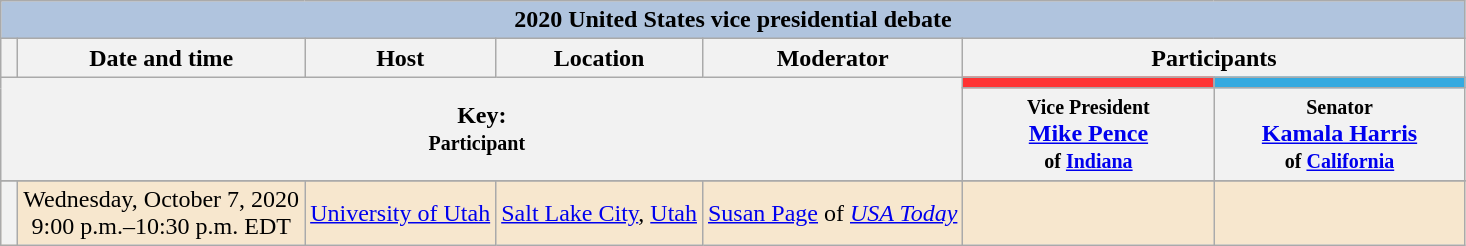<table class="wikitable">
<tr>
<th style="background:#B0C4DE" colspan="16">2020 United States vice presidential debate</th>
</tr>
<tr>
<th style="white-space:nowrap;"> </th>
<th>Date and time</th>
<th>Host</th>
<th>Location</th>
<th>Moderator</th>
<th scope="col" colspan="10">Participants</th>
</tr>
<tr>
<th colspan="5" rowspan="2">Key:<br> <small>Participant  </small></th>
<th scope="col" style="width:10em; background: #FF3333;"><small><a href='#'></a></small></th>
<th scope="col" style="width:10em; background: #34AAE0;"><small><a href='#'></a></small></th>
</tr>
<tr>
<th><small>Vice President</small><br><a href='#'>Mike Pence</a><br><small>of <a href='#'>Indiana</a></small></th>
<th><small>Senator</small><br><a href='#'>Kamala Harris</a><br><small>of <a href='#'>California</a></small></th>
</tr>
<tr>
</tr>
<tr bgcolor="#F7E7CE">
<th></th>
<td style="white-space:nowrap; text-align:center;">Wednesday, October 7, 2020<br>9:00 p.m.–10:30 p.m. EDT</td>
<td style="white-space:nowrap; text-align:center;"><a href='#'>University of Utah</a></td>
<td style="white-space:nowrap; text-align:center;"><a href='#'>Salt Lake City</a>, <a href='#'>Utah</a></td>
<td style="white-space:nowrap; text-align:center;"><a href='#'>Susan Page</a> of <em><a href='#'>USA Today</a></em></td>
<td></td>
<td></td>
</tr>
</table>
